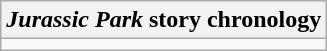<table class="wikitable mw-collapsible floatright">
<tr>
<th scope="colgroup" colspan="4" style=><em>Jurassic Park</em> story chronology</th>
</tr>
<tr>
<td scope="rowgroup" colspan="4"></td>
</tr>
</table>
